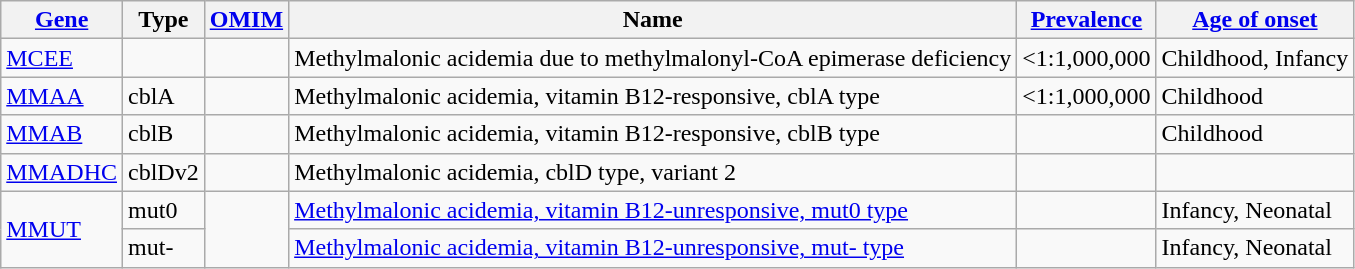<table class="wikitable sortable">
<tr>
<th><a href='#'>Gene</a></th>
<th>Type</th>
<th><a href='#'>OMIM</a></th>
<th>Name</th>
<th><a href='#'>Prevalence</a></th>
<th><a href='#'>Age of onset</a></th>
</tr>
<tr>
<td><a href='#'>MCEE</a></td>
<td></td>
<td></td>
<td>Methylmalonic acidemia due to methylmalonyl-CoA epimerase deficiency</td>
<td data-sort-value="1000001"><1:1,000,000</td>
<td>Childhood, Infancy</td>
</tr>
<tr>
<td><a href='#'>MMAA</a></td>
<td>cblA</td>
<td></td>
<td>Methylmalonic acidemia, vitamin B12-responsive, cblA type</td>
<td data-sort-value="1000001"><1:1,000,000</td>
<td>Childhood</td>
</tr>
<tr>
<td><a href='#'>MMAB</a></td>
<td>cblB</td>
<td></td>
<td>Methylmalonic acidemia, vitamin B12-responsive, cblB type</td>
<td></td>
<td>Childhood</td>
</tr>
<tr>
<td><a href='#'>MMADHC</a></td>
<td>cblDv2</td>
<td></td>
<td>Methylmalonic acidemia, cblD type, variant 2</td>
<td></td>
<td></td>
</tr>
<tr>
<td rowspan="2"><a href='#'>MMUT</a></td>
<td>mut0</td>
<td rowspan="2"></td>
<td><a href='#'>Methylmalonic acidemia, vitamin B12-unresponsive, mut0 type</a></td>
<td></td>
<td>Infancy, Neonatal</td>
</tr>
<tr>
<td>mut-</td>
<td><a href='#'>Methylmalonic acidemia, vitamin B12-unresponsive, mut- type</a></td>
<td></td>
<td>Infancy, Neonatal</td>
</tr>
</table>
